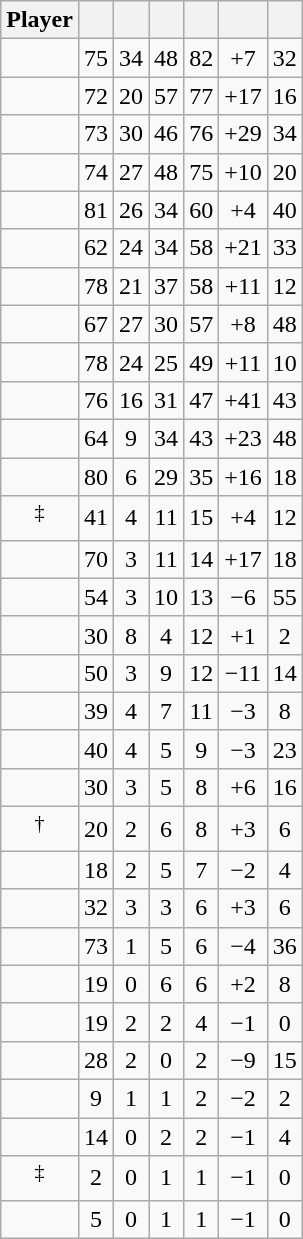<table class="wikitable sortable" style="text-align:center;">
<tr>
<th>Player</th>
<th></th>
<th></th>
<th></th>
<th></th>
<th data-sort-type="number"></th>
<th></th>
</tr>
<tr>
<td></td>
<td>75</td>
<td>34</td>
<td>48</td>
<td>82</td>
<td>+7</td>
<td>32</td>
</tr>
<tr>
<td></td>
<td>72</td>
<td>20</td>
<td>57</td>
<td>77</td>
<td>+17</td>
<td>16</td>
</tr>
<tr>
<td></td>
<td>73</td>
<td>30</td>
<td>46</td>
<td>76</td>
<td>+29</td>
<td>34</td>
</tr>
<tr>
<td></td>
<td>74</td>
<td>27</td>
<td>48</td>
<td>75</td>
<td>+10</td>
<td>20</td>
</tr>
<tr>
<td></td>
<td>81</td>
<td>26</td>
<td>34</td>
<td>60</td>
<td>+4</td>
<td>40</td>
</tr>
<tr>
<td></td>
<td>62</td>
<td>24</td>
<td>34</td>
<td>58</td>
<td>+21</td>
<td>33</td>
</tr>
<tr>
<td></td>
<td>78</td>
<td>21</td>
<td>37</td>
<td>58</td>
<td>+11</td>
<td>12</td>
</tr>
<tr>
<td></td>
<td>67</td>
<td>27</td>
<td>30</td>
<td>57</td>
<td>+8</td>
<td>48</td>
</tr>
<tr>
<td></td>
<td>78</td>
<td>24</td>
<td>25</td>
<td>49</td>
<td>+11</td>
<td>10</td>
</tr>
<tr>
<td></td>
<td>76</td>
<td>16</td>
<td>31</td>
<td>47</td>
<td>+41</td>
<td>43</td>
</tr>
<tr>
<td></td>
<td>64</td>
<td>9</td>
<td>34</td>
<td>43</td>
<td>+23</td>
<td>48</td>
</tr>
<tr>
<td></td>
<td>80</td>
<td>6</td>
<td>29</td>
<td>35</td>
<td>+16</td>
<td>18</td>
</tr>
<tr>
<td><sup>‡</sup></td>
<td>41</td>
<td>4</td>
<td>11</td>
<td>15</td>
<td>+4</td>
<td>12</td>
</tr>
<tr>
<td></td>
<td>70</td>
<td>3</td>
<td>11</td>
<td>14</td>
<td>+17</td>
<td>18</td>
</tr>
<tr>
<td></td>
<td>54</td>
<td>3</td>
<td>10</td>
<td>13</td>
<td>−6</td>
<td>55</td>
</tr>
<tr>
<td></td>
<td>30</td>
<td>8</td>
<td>4</td>
<td>12</td>
<td>+1</td>
<td>2</td>
</tr>
<tr>
<td></td>
<td>50</td>
<td>3</td>
<td>9</td>
<td>12</td>
<td>−11</td>
<td>14</td>
</tr>
<tr>
<td></td>
<td>39</td>
<td>4</td>
<td>7</td>
<td>11</td>
<td>−3</td>
<td>8</td>
</tr>
<tr>
<td></td>
<td>40</td>
<td>4</td>
<td>5</td>
<td>9</td>
<td>−3</td>
<td>23</td>
</tr>
<tr>
<td></td>
<td>30</td>
<td>3</td>
<td>5</td>
<td>8</td>
<td>+6</td>
<td>16</td>
</tr>
<tr>
<td><sup>†</sup></td>
<td>20</td>
<td>2</td>
<td>6</td>
<td>8</td>
<td>+3</td>
<td>6</td>
</tr>
<tr>
<td></td>
<td>18</td>
<td>2</td>
<td>5</td>
<td>7</td>
<td>−2</td>
<td>4</td>
</tr>
<tr>
<td></td>
<td>32</td>
<td>3</td>
<td>3</td>
<td>6</td>
<td>+3</td>
<td>6</td>
</tr>
<tr>
<td></td>
<td>73</td>
<td>1</td>
<td>5</td>
<td>6</td>
<td>−4</td>
<td>36</td>
</tr>
<tr>
<td></td>
<td>19</td>
<td>0</td>
<td>6</td>
<td>6</td>
<td>+2</td>
<td>8</td>
</tr>
<tr>
<td></td>
<td>19</td>
<td>2</td>
<td>2</td>
<td>4</td>
<td>−1</td>
<td>0</td>
</tr>
<tr>
<td></td>
<td>28</td>
<td>2</td>
<td>0</td>
<td>2</td>
<td>−9</td>
<td>15</td>
</tr>
<tr>
<td></td>
<td>9</td>
<td>1</td>
<td>1</td>
<td>2</td>
<td>−2</td>
<td>2</td>
</tr>
<tr>
<td></td>
<td>14</td>
<td>0</td>
<td>2</td>
<td>2</td>
<td>−1</td>
<td>4</td>
</tr>
<tr>
<td><sup>‡</sup></td>
<td>2</td>
<td>0</td>
<td>1</td>
<td>1</td>
<td>−1</td>
<td>0</td>
</tr>
<tr>
<td></td>
<td>5</td>
<td>0</td>
<td>1</td>
<td>1</td>
<td>−1</td>
<td>0</td>
</tr>
</table>
